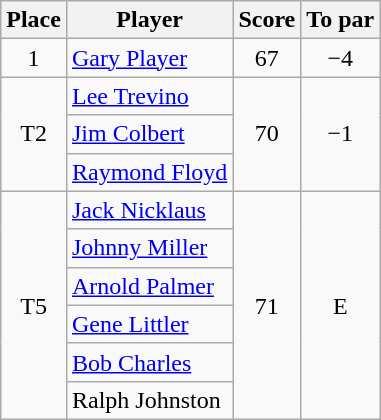<table class=wikitable>
<tr>
<th>Place</th>
<th>Player</th>
<th>Score</th>
<th>To par</th>
</tr>
<tr>
<td align=center>1</td>
<td> <a href='#'>Gary Player</a></td>
<td align=center>67</td>
<td align=center>−4</td>
</tr>
<tr>
<td rowspan=3 align=center>T2</td>
<td> <a href='#'>Lee Trevino</a></td>
<td rowspan=3 align=center>70</td>
<td rowspan=3 align=center>−1</td>
</tr>
<tr>
<td> <a href='#'>Jim Colbert</a></td>
</tr>
<tr>
<td> <a href='#'>Raymond Floyd</a></td>
</tr>
<tr>
<td rowspan=6 align=center>T5</td>
<td> <a href='#'>Jack Nicklaus</a></td>
<td rowspan=6 align=center>71</td>
<td rowspan=6 align=center>E</td>
</tr>
<tr>
<td> <a href='#'>Johnny Miller</a></td>
</tr>
<tr>
<td> <a href='#'>Arnold Palmer</a></td>
</tr>
<tr>
<td> <a href='#'>Gene Littler</a></td>
</tr>
<tr>
<td> <a href='#'>Bob Charles</a></td>
</tr>
<tr>
<td> Ralph Johnston</td>
</tr>
</table>
